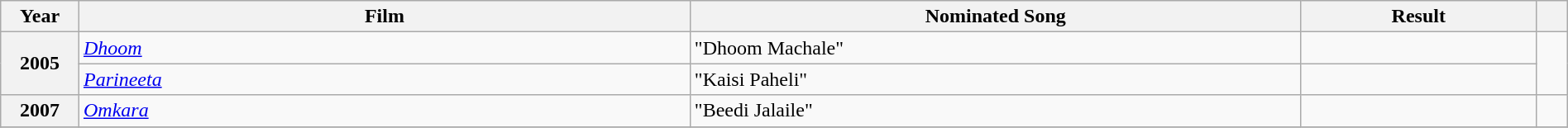<table class="wikitable plainrowheaders" width="100%" textcolor:#000;">
<tr>
<th scope="col" width=5%><strong>Year</strong></th>
<th scope="col" width=39%><strong>Film</strong></th>
<th scope="col" width=39%><strong>Nominated Song</strong></th>
<th scope="col" width=15%><strong>Result</strong></th>
<th scope="col" width=2%><strong></strong></th>
</tr>
<tr>
<th scope="row" rowspan="2">2005</th>
<td><em><a href='#'>Dhoom</a></em></td>
<td>"Dhoom Machale"</td>
<td></td>
<td style="text-align:center;" rowspan="2"></td>
</tr>
<tr>
<td><em><a href='#'>Parineeta</a></em></td>
<td>"Kaisi Paheli"</td>
<td></td>
</tr>
<tr>
<th scope="row">2007</th>
<td><em><a href='#'>Omkara</a></em></td>
<td>"Beedi Jalaile"</td>
<td></td>
<td style="text-align:center;"></td>
</tr>
<tr>
</tr>
</table>
